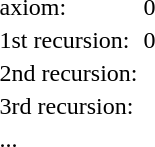<table>
<tr>
<td>axiom:</td>
<td>0</td>
</tr>
<tr>
<td>1st recursion:</td>
<td>0</td>
</tr>
<tr>
<td>2nd recursion:</td>
<td></td>
</tr>
<tr>
<td>3rd recursion:</td>
<td></td>
</tr>
<tr>
<td>...</td>
</tr>
</table>
